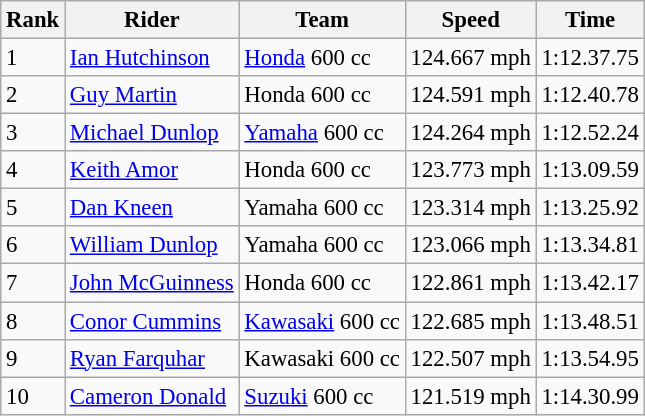<table class="wikitable" style="font-size: 95%;">
<tr style="background:#efefef;">
<th>Rank</th>
<th>Rider</th>
<th>Team</th>
<th>Speed</th>
<th>Time</th>
</tr>
<tr>
<td>1</td>
<td> <a href='#'>Ian Hutchinson</a></td>
<td><a href='#'>Honda</a> 600 cc</td>
<td>124.667 mph</td>
<td>1:12.37.75</td>
</tr>
<tr>
<td>2</td>
<td> <a href='#'>Guy Martin</a></td>
<td>Honda 600 cc</td>
<td>124.591 mph</td>
<td>1:12.40.78</td>
</tr>
<tr>
<td>3</td>
<td> <a href='#'>Michael Dunlop</a></td>
<td><a href='#'>Yamaha</a> 600 cc</td>
<td>124.264 mph</td>
<td>1:12.52.24</td>
</tr>
<tr>
<td>4</td>
<td> <a href='#'>Keith Amor</a></td>
<td>Honda 600 cc</td>
<td>123.773 mph</td>
<td>1:13.09.59</td>
</tr>
<tr>
<td>5</td>
<td> <a href='#'>Dan Kneen</a></td>
<td>Yamaha 600 cc</td>
<td>123.314 mph</td>
<td>1:13.25.92</td>
</tr>
<tr>
<td>6</td>
<td> <a href='#'>William Dunlop</a></td>
<td>Yamaha 600 cc</td>
<td>123.066 mph</td>
<td>1:13.34.81</td>
</tr>
<tr>
<td>7</td>
<td> <a href='#'>John McGuinness</a></td>
<td>Honda 600 cc</td>
<td>122.861 mph</td>
<td>1:13.42.17</td>
</tr>
<tr>
<td>8</td>
<td> <a href='#'>Conor Cummins</a></td>
<td><a href='#'>Kawasaki</a> 600 cc</td>
<td>122.685 mph</td>
<td>1:13.48.51</td>
</tr>
<tr>
<td>9</td>
<td> <a href='#'>Ryan Farquhar</a></td>
<td>Kawasaki 600 cc</td>
<td>122.507 mph</td>
<td>1:13.54.95</td>
</tr>
<tr>
<td>10</td>
<td> <a href='#'>Cameron Donald</a></td>
<td><a href='#'>Suzuki</a> 600 cc</td>
<td>121.519 mph</td>
<td>1:14.30.99</td>
</tr>
</table>
